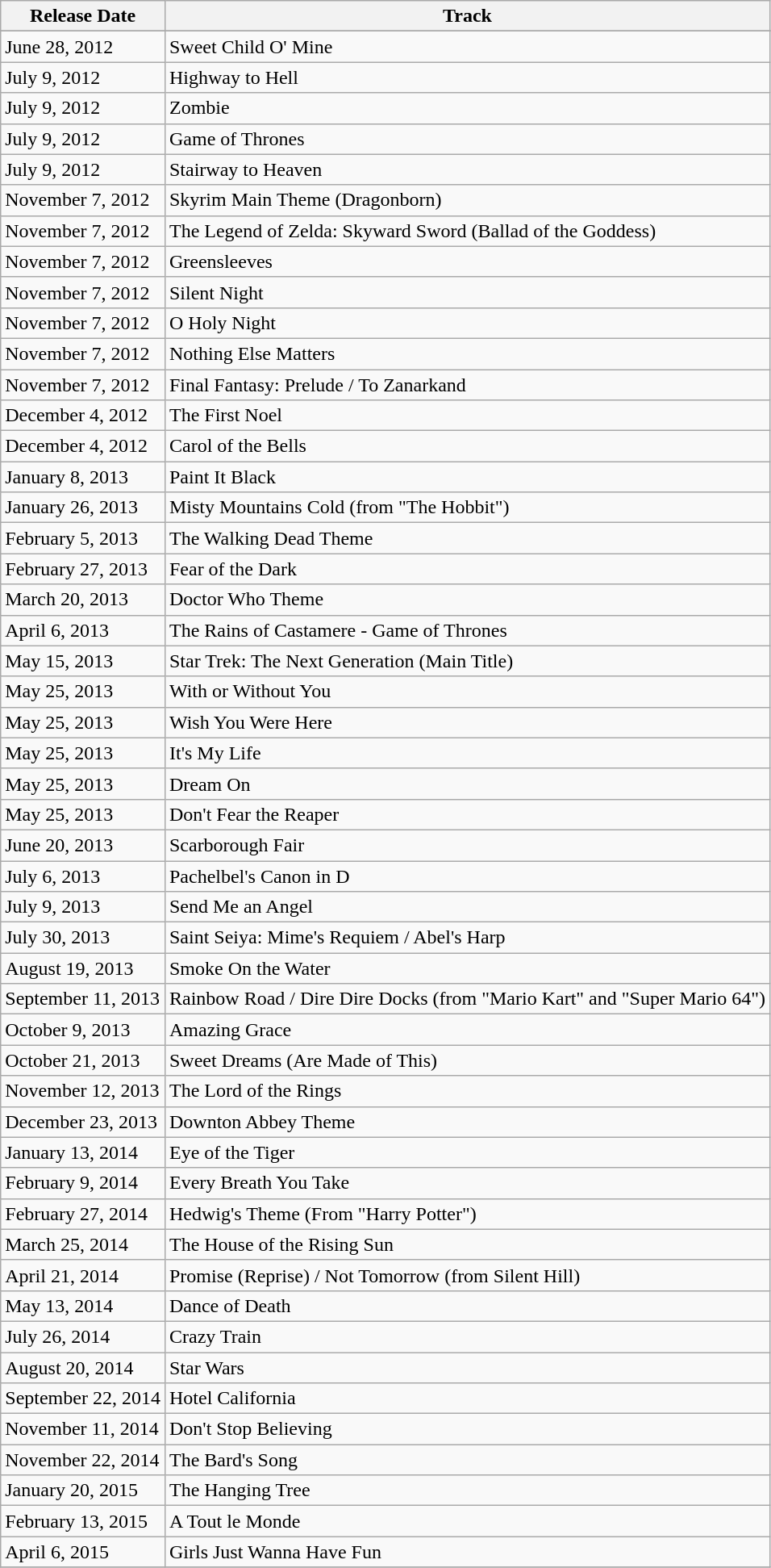<table class="wikitable collapsible collapsed">
<tr>
<th>Release Date</th>
<th>Track</th>
</tr>
<tr>
</tr>
<tr>
<td>June 28, 2012</td>
<td>Sweet Child O' Mine</td>
</tr>
<tr>
<td>July 9, 2012</td>
<td>Highway to Hell</td>
</tr>
<tr>
<td>July 9, 2012</td>
<td>Zombie</td>
</tr>
<tr>
<td>July 9, 2012</td>
<td>Game of Thrones</td>
</tr>
<tr>
<td>July 9, 2012</td>
<td>Stairway to Heaven</td>
</tr>
<tr>
<td>November 7, 2012</td>
<td>Skyrim Main Theme (Dragonborn)</td>
</tr>
<tr>
<td>November 7, 2012</td>
<td data-sort-value="Legend, of, Zelda:, Skyward, Sword, (Ballad, of, the, Goddess), The">The Legend of Zelda: Skyward Sword (Ballad of the Goddess)</td>
</tr>
<tr>
<td>November 7, 2012</td>
<td>Greensleeves</td>
</tr>
<tr>
<td>November 7, 2012</td>
<td>Silent Night</td>
</tr>
<tr>
<td>November 7, 2012</td>
<td>O Holy Night</td>
</tr>
<tr>
<td>November 7, 2012</td>
<td>Nothing Else Matters</td>
</tr>
<tr>
<td>November 7, 2012</td>
<td>Final Fantasy: Prelude / To Zanarkand</td>
</tr>
<tr>
<td>December 4, 2012</td>
<td data-sort-value="First, Noel, The">The First Noel</td>
</tr>
<tr>
<td>December 4, 2012</td>
<td>Carol of the Bells</td>
</tr>
<tr>
<td>January 8, 2013</td>
<td>Paint It Black</td>
</tr>
<tr>
<td>January 26, 2013</td>
<td>Misty Mountains Cold (from "The Hobbit")</td>
</tr>
<tr>
<td>February 5, 2013</td>
<td data-sort-value="Walking, Dead, Theme, The">The Walking Dead Theme</td>
</tr>
<tr>
<td>February 27, 2013</td>
<td>Fear of the Dark</td>
</tr>
<tr>
<td>March 20, 2013</td>
<td>Doctor Who Theme</td>
</tr>
<tr>
<td>April 6, 2013</td>
<td data-sort-value="Rains, of, Castamere, - Game of Thrones, The">The Rains of Castamere - Game of Thrones</td>
</tr>
<tr>
<td>May 15, 2013</td>
<td>Star Trek: The Next Generation (Main Title)</td>
</tr>
<tr>
<td>May 25, 2013</td>
<td>With or Without You</td>
</tr>
<tr>
<td>May 25, 2013</td>
<td>Wish You Were Here</td>
</tr>
<tr>
<td>May 25, 2013</td>
<td>It's My Life</td>
</tr>
<tr>
<td>May 25, 2013</td>
<td>Dream On</td>
</tr>
<tr>
<td>May 25, 2013</td>
<td>Don't Fear the Reaper</td>
</tr>
<tr>
<td>June 20, 2013</td>
<td>Scarborough Fair</td>
</tr>
<tr>
<td>July 6, 2013</td>
<td>Pachelbel's Canon in D</td>
</tr>
<tr>
<td>July 9, 2013</td>
<td>Send Me an Angel</td>
</tr>
<tr>
<td>July 30, 2013</td>
<td>Saint Seiya: Mime's Requiem / Abel's Harp</td>
</tr>
<tr>
<td>August 19, 2013</td>
<td>Smoke On the Water</td>
</tr>
<tr>
<td>September 11, 2013</td>
<td>Rainbow Road / Dire Dire Docks (from "Mario Kart" and "Super Mario 64")</td>
</tr>
<tr>
<td>October 9, 2013</td>
<td>Amazing Grace</td>
</tr>
<tr>
<td>October 21, 2013</td>
<td>Sweet Dreams (Are Made of This)</td>
</tr>
<tr>
<td>November 12, 2013</td>
<td>The Lord of the Rings</td>
</tr>
<tr>
<td>December 23, 2013</td>
<td>Downton Abbey Theme</td>
</tr>
<tr>
<td>January 13, 2014</td>
<td>Eye of the Tiger</td>
</tr>
<tr>
<td>February 9, 2014</td>
<td>Every Breath You Take</td>
</tr>
<tr>
<td>February 27, 2014</td>
<td>Hedwig's Theme (From "Harry Potter")</td>
</tr>
<tr>
<td>March 25, 2014</td>
<td>The House of the Rising Sun</td>
</tr>
<tr>
<td>April 21, 2014</td>
<td>Promise (Reprise) / Not Tomorrow (from Silent Hill)</td>
</tr>
<tr>
<td>May 13, 2014</td>
<td>Dance of Death</td>
</tr>
<tr>
<td>July 26, 2014</td>
<td>Crazy Train</td>
</tr>
<tr>
<td>August 20, 2014</td>
<td>Star Wars</td>
</tr>
<tr>
<td>September 22, 2014</td>
<td>Hotel California</td>
</tr>
<tr>
<td>November 11, 2014</td>
<td>Don't Stop Believing</td>
</tr>
<tr>
<td>November 22, 2014</td>
<td>The Bard's Song</td>
</tr>
<tr>
<td>January 20, 2015</td>
<td>The Hanging Tree</td>
</tr>
<tr>
<td>February 13, 2015</td>
<td>A Tout le Monde</td>
</tr>
<tr>
<td>April 6, 2015</td>
<td>Girls Just Wanna Have Fun</td>
</tr>
<tr>
</tr>
</table>
